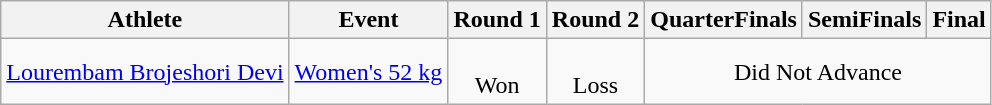<table class="wikitable" style="text-align:center">
<tr>
<th>Athlete</th>
<th>Event</th>
<th>Round 1</th>
<th>Round 2</th>
<th>QuarterFinals</th>
<th>SemiFinals</th>
<th>Final</th>
</tr>
<tr>
<td align= left><a href='#'>Lourembam Brojeshori Devi</a></td>
<td align= left><a href='#'>Women's 52 kg</a></td>
<td><br>Won</td>
<td><br>Loss</td>
<td colspan="3">Did Not Advance</td>
</tr>
</table>
